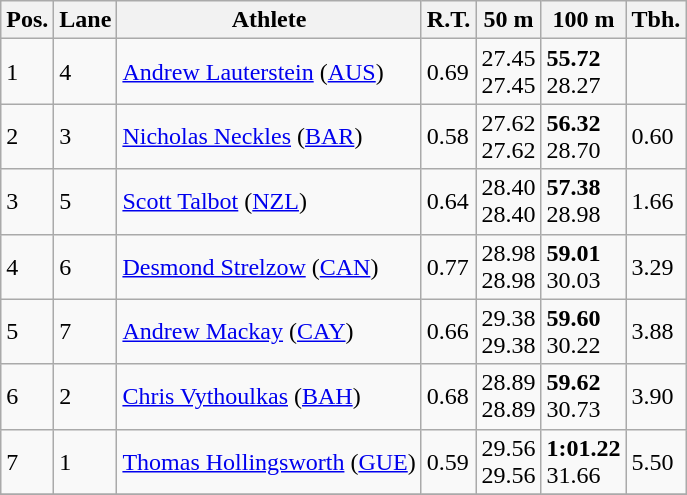<table class="wikitable">
<tr>
<th>Pos.</th>
<th>Lane</th>
<th>Athlete</th>
<th>R.T.</th>
<th>50 m</th>
<th>100 m</th>
<th>Tbh.</th>
</tr>
<tr>
<td>1</td>
<td>4</td>
<td> <a href='#'>Andrew Lauterstein</a> (<a href='#'>AUS</a>)</td>
<td>0.69</td>
<td>27.45<br>27.45</td>
<td><strong>55.72</strong><br>28.27</td>
<td> </td>
</tr>
<tr>
<td>2</td>
<td>3</td>
<td> <a href='#'>Nicholas Neckles</a> (<a href='#'>BAR</a>)</td>
<td>0.58</td>
<td>27.62<br>27.62</td>
<td><strong>56.32</strong><br>28.70</td>
<td>0.60</td>
</tr>
<tr>
<td>3</td>
<td>5</td>
<td> <a href='#'>Scott Talbot</a> (<a href='#'>NZL</a>)</td>
<td>0.64</td>
<td>28.40<br>28.40</td>
<td><strong>57.38</strong><br>28.98</td>
<td>1.66</td>
</tr>
<tr>
<td>4</td>
<td>6</td>
<td> <a href='#'>Desmond Strelzow</a> (<a href='#'>CAN</a>)</td>
<td>0.77</td>
<td>28.98<br>28.98</td>
<td><strong>59.01</strong><br>30.03</td>
<td>3.29</td>
</tr>
<tr>
<td>5</td>
<td>7</td>
<td> <a href='#'>Andrew Mackay</a> (<a href='#'>CAY</a>)</td>
<td>0.66</td>
<td>29.38<br>29.38</td>
<td><strong>59.60</strong><br>30.22</td>
<td>3.88</td>
</tr>
<tr>
<td>6</td>
<td>2</td>
<td> <a href='#'>Chris Vythoulkas</a> (<a href='#'>BAH</a>)</td>
<td>0.68</td>
<td>28.89<br>28.89</td>
<td><strong>59.62</strong><br>30.73</td>
<td>3.90</td>
</tr>
<tr>
<td>7</td>
<td>1</td>
<td> <a href='#'>Thomas Hollingsworth</a> (<a href='#'>GUE</a>)</td>
<td>0.59</td>
<td>29.56<br>29.56</td>
<td><strong>1:01.22</strong><br>31.66</td>
<td>5.50</td>
</tr>
<tr>
</tr>
</table>
